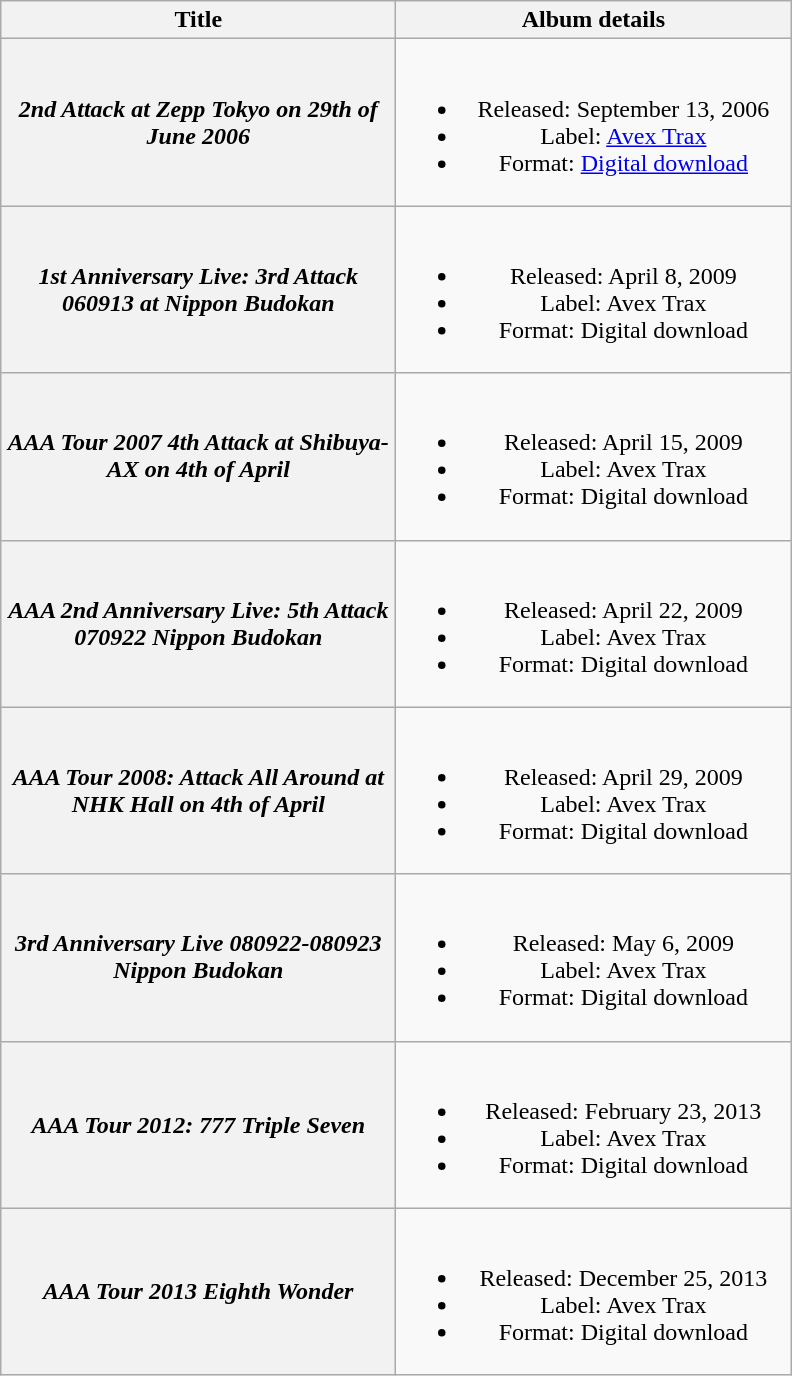<table class="wikitable plainrowheaders" style="text-align:center;" border="1">
<tr>
<th scope="col" style="width:16em;">Title</th>
<th scope="col" style="width:16em;">Album details</th>
</tr>
<tr>
<th scope="row"><em>2nd Attack at Zepp Tokyo on 29th of June 2006</em></th>
<td><br><ul><li>Released: September 13, 2006</li><li>Label: <a href='#'>Avex Trax</a></li><li>Format: <a href='#'>Digital download</a></li></ul></td>
</tr>
<tr>
<th scope="row"><em>1st Anniversary Live: 3rd Attack 060913 at Nippon Budokan</em></th>
<td><br><ul><li>Released: April 8, 2009</li><li>Label: Avex Trax</li><li>Format: Digital download</li></ul></td>
</tr>
<tr>
<th scope="row"><em>AAA Tour 2007 4th Attack at Shibuya-AX on 4th of April</em></th>
<td><br><ul><li>Released: April 15, 2009</li><li>Label: Avex Trax</li><li>Format: Digital download</li></ul></td>
</tr>
<tr>
<th scope="row"><em>AAA 2nd Anniversary Live: 5th Attack 070922 Nippon Budokan</em></th>
<td><br><ul><li>Released: April 22, 2009</li><li>Label: Avex Trax</li><li>Format: Digital download</li></ul></td>
</tr>
<tr>
<th scope="row"><em>AAA Tour 2008: Attack All Around at NHK Hall on 4th of April</em></th>
<td><br><ul><li>Released: April 29, 2009</li><li>Label: Avex Trax</li><li>Format: Digital download</li></ul></td>
</tr>
<tr>
<th scope="row"><em>3rd Anniversary Live 080922-080923 Nippon Budokan</em></th>
<td><br><ul><li>Released: May 6, 2009</li><li>Label: Avex Trax</li><li>Format: Digital download</li></ul></td>
</tr>
<tr>
<th scope="row"><em>AAA Tour 2012: 777 Triple Seven</em></th>
<td><br><ul><li>Released: February 23, 2013</li><li>Label: Avex Trax</li><li>Format: Digital download</li></ul></td>
</tr>
<tr>
<th scope="row"><em>AAA Tour 2013 Eighth Wonder</em></th>
<td><br><ul><li>Released: December 25, 2013</li><li>Label: Avex Trax</li><li>Format: Digital download</li></ul></td>
</tr>
</table>
